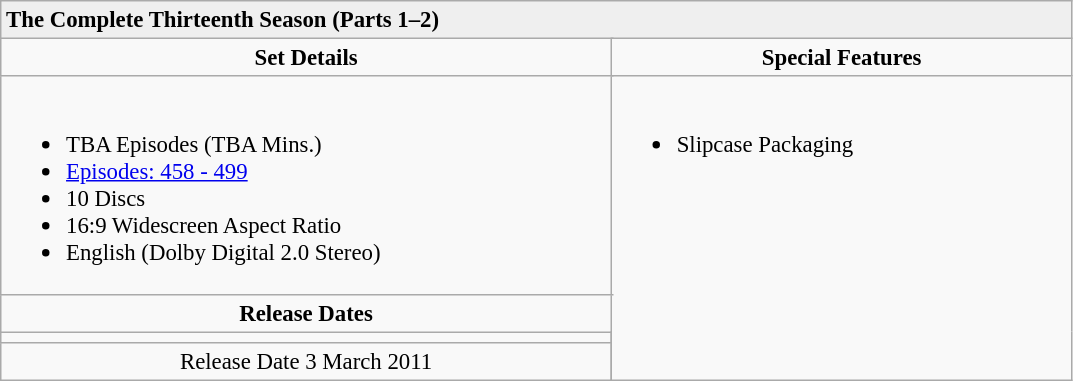<table class="wikitable" style="font-size: 95%;">
<tr style="background:#EFEFEF">
<td colspan="4"><strong>The Complete Thirteenth Season (Parts 1–2)</strong></td>
</tr>
<tr style="vertical-align:top; text-align:center;">
<td align="center" width="350" colspan="3"><strong>Set Details</strong></td>
<td width="250" align="center"><strong>Special Features</strong></td>
</tr>
<tr valign="top">
<td colspan="3" align="left" width="400"><br><ul><li>TBA Episodes (TBA Mins.)</li><li><a href='#'>Episodes: 458 - 499</a></li><li>10 Discs</li><li>16:9 Widescreen Aspect Ratio</li><li>English (Dolby Digital 2.0 Stereo)</li></ul></td>
<td rowspan="4" align="left" width="300"><br><ul><li>Slipcase Packaging</li></ul></td>
</tr>
<tr>
<td colspan="3" align="center"><strong>Release Dates</strong></td>
</tr>
<tr>
<td align="center"></td>
</tr>
<tr>
<td align="center">Release Date 3 March 2011</td>
</tr>
</table>
